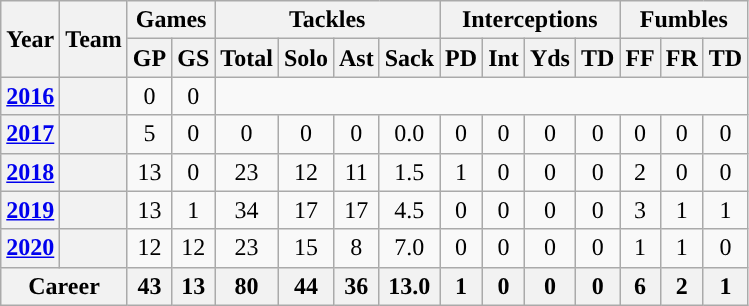<table class="wikitable" style="text-align:center;">
<tr>
<th rowspan="2">Year</th>
<th rowspan="2">Team</th>
<th colspan="2">Games</th>
<th colspan="4">Tackles</th>
<th colspan="4">Interceptions</th>
<th colspan="3">Fumbles</th>
</tr>
<tr>
<th>GP</th>
<th>GS</th>
<th>Total</th>
<th>Solo</th>
<th>Ast</th>
<th>Sack</th>
<th>PD</th>
<th>Int</th>
<th>Yds</th>
<th>TD</th>
<th>FF</th>
<th>FR</th>
<th>TD</th>
</tr>
<tr>
<th><a href='#'>2016</a></th>
<th><a href='#'></a></th>
<td>0</td>
<td>0</td>
<td colspan="11"></td>
</tr>
<tr>
<th><a href='#'>2017</a></th>
<th><a href='#'></a></th>
<td>5</td>
<td>0</td>
<td>0</td>
<td>0</td>
<td>0</td>
<td>0.0</td>
<td>0</td>
<td>0</td>
<td>0</td>
<td>0</td>
<td>0</td>
<td>0</td>
<td>0</td>
</tr>
<tr>
<th><a href='#'>2018</a></th>
<th><a href='#'></a></th>
<td>13</td>
<td>0</td>
<td>23</td>
<td>12</td>
<td>11</td>
<td>1.5</td>
<td>1</td>
<td>0</td>
<td>0</td>
<td>0</td>
<td>2</td>
<td>0</td>
<td>0</td>
</tr>
<tr>
<th><a href='#'>2019</a></th>
<th><a href='#'></a></th>
<td>13</td>
<td>1</td>
<td>34</td>
<td>17</td>
<td>17</td>
<td>4.5</td>
<td>0</td>
<td>0</td>
<td>0</td>
<td>0</td>
<td>3</td>
<td>1</td>
<td>1</td>
</tr>
<tr>
<th><a href='#'>2020</a></th>
<th><a href='#'></a></th>
<td>12</td>
<td>12</td>
<td>23</td>
<td>15</td>
<td>8</td>
<td>7.0</td>
<td>0</td>
<td>0</td>
<td>0</td>
<td>0</td>
<td>1</td>
<td>1</td>
<td>0</td>
</tr>
<tr>
<th align=center colspan="2">Career</th>
<th>43</th>
<th>13</th>
<th>80</th>
<th>44</th>
<th>36</th>
<th>13.0</th>
<th>1</th>
<th>0</th>
<th>0</th>
<th>0</th>
<th>6</th>
<th>2</th>
<th>1</th>
</tr>
</table>
